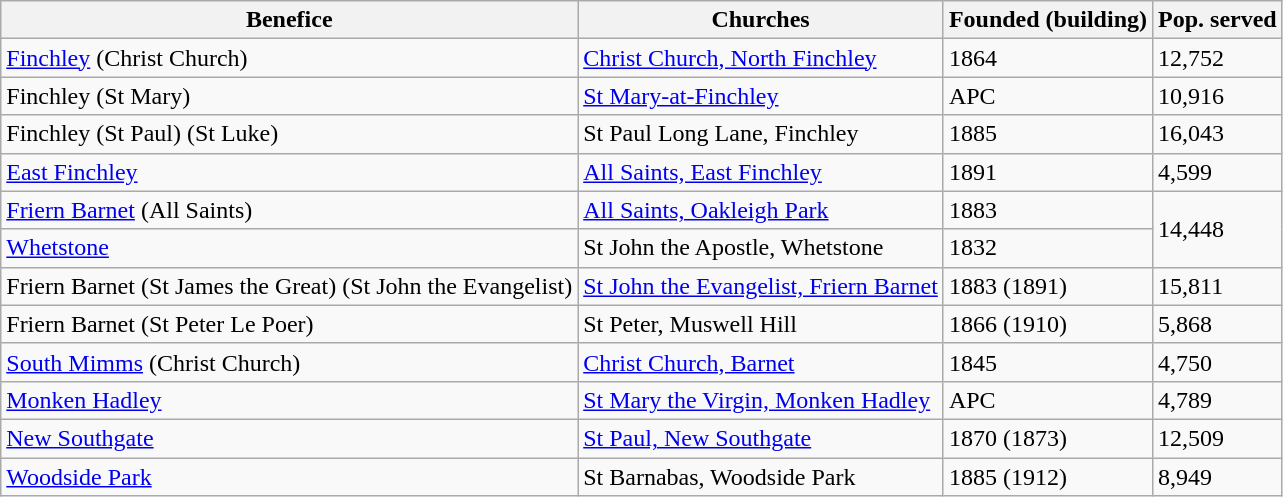<table class="wikitable">
<tr>
<th>Benefice</th>
<th>Churches</th>
<th>Founded (building)</th>
<th>Pop. served</th>
</tr>
<tr>
<td><a href='#'>Finchley</a> (Christ Church)</td>
<td><a href='#'>Christ Church, North Finchley</a></td>
<td>1864</td>
<td>12,752</td>
</tr>
<tr>
<td>Finchley (St Mary)</td>
<td><a href='#'>St Mary-at-Finchley</a></td>
<td>APC</td>
<td>10,916</td>
</tr>
<tr>
<td>Finchley (St Paul) (St Luke)</td>
<td>St Paul Long Lane, Finchley</td>
<td>1885</td>
<td>16,043</td>
</tr>
<tr>
<td><a href='#'>East Finchley</a></td>
<td><a href='#'>All Saints, East Finchley</a></td>
<td>1891</td>
<td>4,599</td>
</tr>
<tr>
<td><a href='#'>Friern Barnet</a> (All Saints)</td>
<td><a href='#'>All Saints, Oakleigh Park</a></td>
<td>1883</td>
<td rowspan="2">14,448</td>
</tr>
<tr>
<td><a href='#'>Whetstone</a></td>
<td>St John the Apostle, Whetstone</td>
<td>1832</td>
</tr>
<tr>
<td>Friern Barnet (St James the Great) (St John the Evangelist)</td>
<td><a href='#'>St John the Evangelist, Friern Barnet</a></td>
<td>1883 (1891)</td>
<td>15,811</td>
</tr>
<tr>
<td>Friern Barnet (St Peter Le Poer)</td>
<td>St Peter, Muswell Hill</td>
<td>1866 (1910)</td>
<td>5,868</td>
</tr>
<tr>
<td><a href='#'>South Mimms</a> (Christ Church)</td>
<td><a href='#'>Christ Church, Barnet</a></td>
<td>1845</td>
<td>4,750</td>
</tr>
<tr>
<td><a href='#'>Monken Hadley</a></td>
<td><a href='#'>St Mary the Virgin, Monken Hadley</a></td>
<td>APC</td>
<td>4,789</td>
</tr>
<tr>
<td><a href='#'>New Southgate</a></td>
<td><a href='#'>St Paul, New Southgate</a></td>
<td>1870 (1873)</td>
<td>12,509</td>
</tr>
<tr>
<td><a href='#'>Woodside Park</a></td>
<td>St Barnabas, Woodside Park</td>
<td>1885 (1912)</td>
<td>8,949</td>
</tr>
</table>
